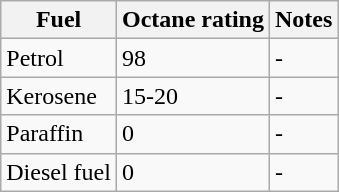<table class="wikitable">
<tr>
<th>Fuel</th>
<th>Octane rating</th>
<th>Notes</th>
</tr>
<tr>
<td>Petrol</td>
<td>98</td>
<td>-</td>
</tr>
<tr>
<td>Kerosene</td>
<td>15-20</td>
<td>-</td>
</tr>
<tr>
<td>Paraffin</td>
<td>0</td>
<td>-</td>
</tr>
<tr>
<td>Diesel fuel</td>
<td>0</td>
<td>-</td>
</tr>
</table>
